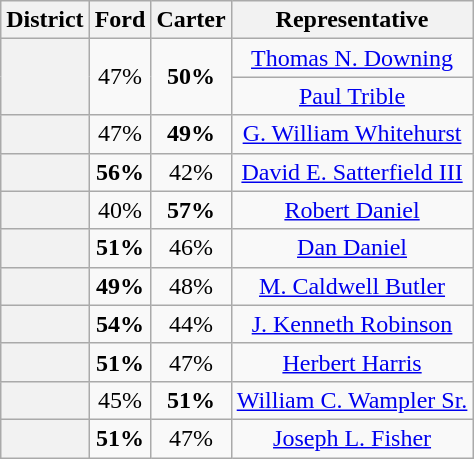<table class="wikitable sortable">
<tr>
<th>District</th>
<th>Ford</th>
<th>Carter</th>
<th class="unsortable">Representative</th>
</tr>
<tr align="center">
<th rowspan="2" ></th>
<td rowspan="2">47%</td>
<td rowspan="2"><strong>50%</strong></td>
<td><a href='#'>Thomas N. Downing</a></td>
</tr>
<tr align="center">
<td><a href='#'>Paul Trible</a></td>
</tr>
<tr align=center>
<th></th>
<td>47%</td>
<td><strong>49%</strong></td>
<td><a href='#'>G. William Whitehurst</a></td>
</tr>
<tr align=center>
<th></th>
<td><strong>56%</strong></td>
<td>42%</td>
<td><a href='#'>David E. Satterfield III</a></td>
</tr>
<tr align=center>
<th></th>
<td>40%</td>
<td><strong>57%</strong></td>
<td><a href='#'>Robert Daniel</a></td>
</tr>
<tr align=center>
<th></th>
<td><strong>51%</strong></td>
<td>46%</td>
<td><a href='#'>Dan Daniel</a></td>
</tr>
<tr align=center>
<th></th>
<td><strong>49%</strong></td>
<td>48%</td>
<td><a href='#'>M. Caldwell Butler</a></td>
</tr>
<tr align=center>
<th></th>
<td><strong>54%</strong></td>
<td>44%</td>
<td><a href='#'>J. Kenneth Robinson</a></td>
</tr>
<tr align=center>
<th></th>
<td><strong>51%</strong></td>
<td>47%</td>
<td><a href='#'>Herbert Harris</a></td>
</tr>
<tr align=center>
<th></th>
<td>45%</td>
<td><strong>51%</strong></td>
<td><a href='#'>William C. Wampler Sr.</a></td>
</tr>
<tr align=center>
<th></th>
<td><strong>51%</strong></td>
<td>47%</td>
<td><a href='#'>Joseph L. Fisher</a></td>
</tr>
</table>
